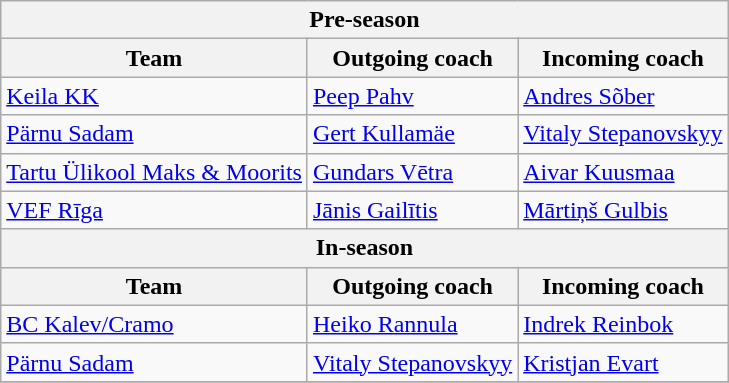<table class="wikitable sortable">
<tr>
<th colspan="3">Pre-season</th>
</tr>
<tr>
<th>Team</th>
<th>Outgoing coach</th>
<th>Incoming coach</th>
</tr>
<tr>
<td> <a href='#'>Keila KK</a></td>
<td> <a href='#'>Peep Pahv</a></td>
<td> <a href='#'>Andres Sõber</a></td>
</tr>
<tr>
<td> <a href='#'>Pärnu Sadam</a></td>
<td> <a href='#'>Gert Kullamäe</a></td>
<td> <a href='#'>Vitaly Stepanovskyy</a></td>
</tr>
<tr>
<td> <a href='#'>Tartu Ülikool Maks & Moorits</a></td>
<td> <a href='#'>Gundars Vētra</a></td>
<td> <a href='#'>Aivar Kuusmaa</a></td>
</tr>
<tr>
<td> <a href='#'>VEF Rīga</a></td>
<td> <a href='#'>Jānis Gailītis</a></td>
<td> <a href='#'>Mārtiņš Gulbis</a></td>
</tr>
<tr>
<th colspan="3">In-season</th>
</tr>
<tr>
<th>Team</th>
<th>Outgoing coach</th>
<th>Incoming coach</th>
</tr>
<tr>
<td> <a href='#'>BC Kalev/Cramo</a></td>
<td> <a href='#'>Heiko Rannula</a></td>
<td> <a href='#'>Indrek Reinbok</a></td>
</tr>
<tr>
<td> <a href='#'>Pärnu Sadam</a></td>
<td> <a href='#'>Vitaly Stepanovskyy</a></td>
<td> <a href='#'>Kristjan Evart</a></td>
</tr>
<tr>
</tr>
</table>
